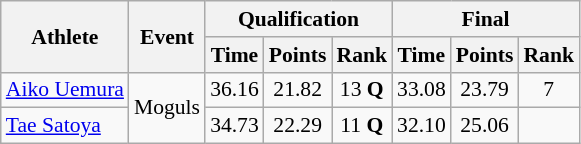<table class="wikitable" style="font-size:90%">
<tr>
<th rowspan="2">Athlete</th>
<th rowspan="2">Event</th>
<th colspan="3">Qualification</th>
<th colspan="3">Final</th>
</tr>
<tr>
<th>Time</th>
<th>Points</th>
<th>Rank</th>
<th>Time</th>
<th>Points</th>
<th>Rank</th>
</tr>
<tr>
<td><a href='#'>Aiko Uemura</a></td>
<td rowspan="2">Moguls</td>
<td align="center">36.16</td>
<td align="center">21.82</td>
<td align="center">13 <strong>Q</strong></td>
<td align="center">33.08</td>
<td align="center">23.79</td>
<td align="center">7</td>
</tr>
<tr>
<td><a href='#'>Tae Satoya</a></td>
<td align="center">34.73</td>
<td align="center">22.29</td>
<td align="center">11 <strong>Q</strong></td>
<td align="center">32.10</td>
<td align="center">25.06</td>
<td align="center"></td>
</tr>
</table>
